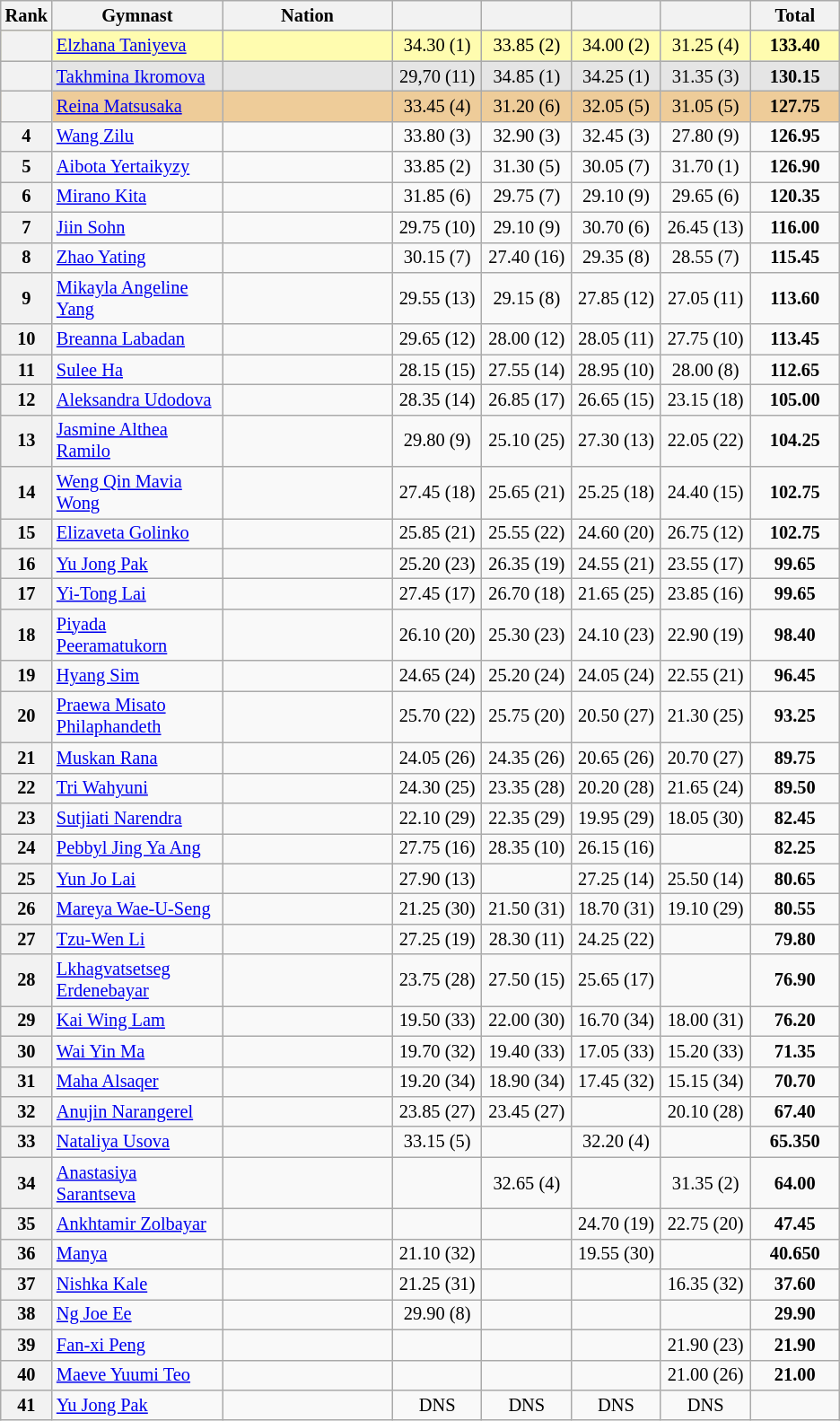<table class="wikitable sortable" style="text-align:center; font-size:85%">
<tr>
<th scope="col" style="width:20px;">Rank</th>
<th scope="col" style="width:120px;">Gymnast</th>
<th scope="col" style="width:120px;">Nation</th>
<th scope="col" style="width:60px;"></th>
<th scope="col" style="width:60px;"></th>
<th scope="col" style="width:60px;"></th>
<th scope="col" style="width:60px;"></th>
<th scope="col" style="width:60px;">Total</th>
</tr>
<tr bgcolor="fffcaf">
<th scope="row"></th>
<td align="left"><a href='#'>Elzhana Taniyeva</a></td>
<td style="text-align:left;"></td>
<td>34.30 (1)</td>
<td>33.85 (2)</td>
<td>34.00 (2)</td>
<td>31.25 (4)</td>
<td><strong>133.40</strong></td>
</tr>
<tr bgcolor="e5e5e5">
<th scope="row"></th>
<td align="left"><a href='#'>Takhmina Ikromova</a></td>
<td style="text-align:left;"></td>
<td>29,70 (11)</td>
<td>34.85 (1)</td>
<td>34.25 (1)</td>
<td>31.35 (3)</td>
<td><strong>130.15</strong></td>
</tr>
<tr bgcolor="eecc99">
<th scope="row"></th>
<td align="left"><a href='#'>Reina Matsusaka</a></td>
<td style="text-align:left;"></td>
<td>33.45 (4)</td>
<td>31.20 (6)</td>
<td>32.05 (5)</td>
<td>31.05 (5)</td>
<td><strong>127.75</strong></td>
</tr>
<tr>
<th scope="row">4</th>
<td align="left"><a href='#'>Wang Zilu</a></td>
<td style="text-align:left;"></td>
<td>33.80 (3)</td>
<td>32.90 (3)</td>
<td>32.45 (3)</td>
<td>27.80 (9)</td>
<td><strong>126.95</strong></td>
</tr>
<tr>
<th scope="row">5</th>
<td align="left"><a href='#'>Aibota Yertaikyzy</a></td>
<td style="text-align:left;"></td>
<td>33.85 (2)</td>
<td>31.30 (5)</td>
<td>30.05 (7)</td>
<td>31.70 (1)</td>
<td><strong>126.90</strong></td>
</tr>
<tr>
<th scope="row">6</th>
<td align="left"><a href='#'>Mirano Kita</a></td>
<td style="text-align:left;"></td>
<td>31.85 (6)</td>
<td>29.75 (7)</td>
<td>29.10 (9)</td>
<td>29.65 (6)</td>
<td><strong>120.35</strong></td>
</tr>
<tr>
<th scope="row">7</th>
<td align="left"><a href='#'>Jiin Sohn</a></td>
<td style="text-align:left;"></td>
<td>29.75 (10)</td>
<td>29.10 (9)</td>
<td>30.70 (6)</td>
<td>26.45 (13)</td>
<td><strong>116.00</strong></td>
</tr>
<tr>
<th scope="row">8</th>
<td align="left"><a href='#'>Zhao Yating</a></td>
<td style="text-align:left;"></td>
<td>30.15 (7)</td>
<td>27.40 (16)</td>
<td>29.35 (8)</td>
<td>28.55 (7)</td>
<td><strong>115.45</strong></td>
</tr>
<tr>
<th scope="row">9</th>
<td align="left"><a href='#'>Mikayla Angeline Yang</a></td>
<td style="text-align:left;"></td>
<td>29.55 (13)</td>
<td>29.15 (8)</td>
<td>27.85 (12)</td>
<td>27.05 (11)</td>
<td><strong>113.60</strong></td>
</tr>
<tr>
<th scope="row">10</th>
<td align="left"><a href='#'>Breanna Labadan</a></td>
<td style="text-align:left;"></td>
<td>29.65 (12)</td>
<td>28.00 (12)</td>
<td>28.05 (11)</td>
<td>27.75 (10)</td>
<td><strong>113.45</strong></td>
</tr>
<tr>
<th scope="row">11</th>
<td align="left"><a href='#'>Sulee Ha</a></td>
<td style="text-align:left;"></td>
<td>28.15 (15)</td>
<td>27.55 (14)</td>
<td>28.95 (10)</td>
<td>28.00 (8)</td>
<td><strong>112.65</strong></td>
</tr>
<tr>
<th scope="row">12</th>
<td align="left"><a href='#'>Aleksandra Udodova</a></td>
<td style="text-align:left;"></td>
<td>28.35 (14)</td>
<td>26.85 (17)</td>
<td>26.65 (15)</td>
<td>23.15 (18)</td>
<td><strong>105.00</strong></td>
</tr>
<tr>
<th scope="row">13</th>
<td align="left"><a href='#'>Jasmine Althea Ramilo</a></td>
<td style="text-align:left;"></td>
<td>29.80 (9)</td>
<td>25.10 (25)</td>
<td>27.30 (13)</td>
<td>22.05 (22)</td>
<td><strong>104.25</strong></td>
</tr>
<tr>
<th scope="row">14</th>
<td align="left"><a href='#'>Weng Qin Mavia Wong</a></td>
<td style="text-align:left;"></td>
<td>27.45 (18)</td>
<td>25.65 (21)</td>
<td>25.25 (18)</td>
<td>24.40 (15)</td>
<td><strong>102.75</strong></td>
</tr>
<tr>
<th scope="row">15</th>
<td align="left"><a href='#'>Elizaveta Golinko</a></td>
<td style="text-align:left;"></td>
<td>25.85 (21)</td>
<td>25.55 (22)</td>
<td>24.60 (20)</td>
<td>26.75 (12)</td>
<td><strong>102.75</strong></td>
</tr>
<tr>
<th scope="row">16</th>
<td align="left"><a href='#'>Yu Jong Pak</a></td>
<td style="text-align:left;"></td>
<td>25.20 (23)</td>
<td>26.35 (19)</td>
<td>24.55 (21)</td>
<td>23.55 (17)</td>
<td><strong>99.65</strong></td>
</tr>
<tr>
<th scope="row">17</th>
<td align="left"><a href='#'>Yi-Tong Lai</a></td>
<td style="text-align:left;"></td>
<td>27.45 (17)</td>
<td>26.70 (18)</td>
<td>21.65 (25)</td>
<td>23.85 (16)</td>
<td><strong>99.65</strong></td>
</tr>
<tr>
<th scope="row">18</th>
<td align="left"><a href='#'>Piyada Peeramatukorn</a></td>
<td style="text-align:left;"></td>
<td>26.10 (20)</td>
<td>25.30 (23)</td>
<td>24.10 (23)</td>
<td>22.90 (19)</td>
<td><strong>98.40</strong></td>
</tr>
<tr>
<th>19</th>
<td align="left"><a href='#'>Hyang Sim</a></td>
<td style="text-align:left;"></td>
<td>24.65 (24)</td>
<td>25.20 (24)</td>
<td>24.05 (24)</td>
<td>22.55 (21)</td>
<td><strong>96.45</strong></td>
</tr>
<tr>
<th>20</th>
<td align="left"><a href='#'>Praewa Misato Philaphandeth</a></td>
<td style="text-align:left;"></td>
<td>25.70 (22)</td>
<td>25.75 (20)</td>
<td>20.50 (27)</td>
<td>21.30 (25)</td>
<td><strong>93.25</strong></td>
</tr>
<tr>
<th>21</th>
<td align="left"><a href='#'>Muskan Rana</a></td>
<td style="text-align:left;"></td>
<td>24.05 (26)</td>
<td>24.35 (26)</td>
<td>20.65 (26)</td>
<td>20.70 (27)</td>
<td><strong>89.75</strong></td>
</tr>
<tr>
<th>22</th>
<td align="left"><a href='#'>Tri Wahyuni</a></td>
<td style="text-align:left;"></td>
<td>24.30 (25)</td>
<td>23.35 (28)</td>
<td>20.20 (28)</td>
<td>21.65 (24)</td>
<td><strong>89.50</strong></td>
</tr>
<tr>
<th>23</th>
<td align="left"><a href='#'>Sutjiati Narendra</a></td>
<td style="text-align:left;"></td>
<td>22.10 (29)</td>
<td>22.35 (29)</td>
<td>19.95 (29)</td>
<td>18.05 (30)</td>
<td><strong>82.45</strong></td>
</tr>
<tr>
<th>24</th>
<td align="left"><a href='#'>Pebbyl Jing Ya Ang</a></td>
<td style="text-align:left;"></td>
<td>27.75 (16)</td>
<td>28.35 (10)</td>
<td>26.15 (16)</td>
<td></td>
<td><strong>82.25</strong></td>
</tr>
<tr>
<th>25</th>
<td align="left"><a href='#'>Yun Jo Lai</a></td>
<td style="text-align:left;"></td>
<td>27.90 (13)</td>
<td></td>
<td>27.25 (14)</td>
<td>25.50 (14)</td>
<td><strong>80.65</strong></td>
</tr>
<tr>
<th>26</th>
<td align="left"><a href='#'>Mareya Wae-U-Seng</a></td>
<td style="text-align:left;"></td>
<td>21.25 (30)</td>
<td>21.50 (31)</td>
<td>18.70 (31)</td>
<td>19.10 (29)</td>
<td><strong>80.55</strong></td>
</tr>
<tr>
<th>27</th>
<td align="left"><a href='#'>Tzu-Wen Li</a></td>
<td style="text-align:left;"></td>
<td>27.25 (19)</td>
<td>28.30 (11)</td>
<td>24.25 (22)</td>
<td></td>
<td><strong>79.80</strong></td>
</tr>
<tr>
<th>28</th>
<td align="left"><a href='#'>Lkhagvatsetseg Erdenebayar</a></td>
<td style="text-align:left;"></td>
<td>23.75 (28)</td>
<td>27.50 (15)</td>
<td>25.65 (17)</td>
<td></td>
<td><strong>76.90</strong></td>
</tr>
<tr>
<th>29</th>
<td align="left"><a href='#'>Kai Wing Lam</a></td>
<td style="text-align:left;"></td>
<td>19.50 (33)</td>
<td>22.00 (30)</td>
<td>16.70 (34)</td>
<td>18.00 (31)</td>
<td><strong>76.20</strong></td>
</tr>
<tr>
<th>30</th>
<td align="left"><a href='#'>Wai Yin Ma</a></td>
<td style="text-align:left;"></td>
<td>19.70 (32)</td>
<td>19.40 (33)</td>
<td>17.05 (33)</td>
<td>15.20 (33)</td>
<td><strong>71.35</strong></td>
</tr>
<tr>
<th>31</th>
<td align="left"><a href='#'>Maha Alsaqer</a></td>
<td style="text-align:left;"></td>
<td>19.20 (34)</td>
<td>18.90 (34)</td>
<td>17.45 (32)</td>
<td>15.15 (34)</td>
<td><strong>70.70</strong></td>
</tr>
<tr>
<th>32</th>
<td align="left"><a href='#'>Anujin Narangerel</a></td>
<td style="text-align:left;"></td>
<td>23.85 (27)</td>
<td>23.45 (27)</td>
<td></td>
<td>20.10 (28)</td>
<td><strong>67.40</strong></td>
</tr>
<tr>
<th>33</th>
<td align="left"><a href='#'>Nataliya Usova</a></td>
<td style="text-align:left;"></td>
<td>33.15 (5)</td>
<td></td>
<td>32.20 (4)</td>
<td></td>
<td><strong>65.350</strong></td>
</tr>
<tr>
<th>34</th>
<td align="left"><a href='#'>Anastasiya Sarantseva</a></td>
<td style="text-align:left;"></td>
<td></td>
<td>32.65 (4)</td>
<td></td>
<td>31.35 (2)</td>
<td><strong>64.00</strong></td>
</tr>
<tr>
<th>35</th>
<td align="left"><a href='#'>Ankhtamir Zolbayar</a></td>
<td style="text-align:left;"></td>
<td></td>
<td></td>
<td>24.70 (19)</td>
<td>22.75 (20)</td>
<td><strong>47.45</strong></td>
</tr>
<tr>
<th>36</th>
<td align="left"><a href='#'>Manya</a></td>
<td style="text-align:left;"></td>
<td>21.10 (32)</td>
<td></td>
<td>19.55 (30)</td>
<td></td>
<td><strong>40.650</strong></td>
</tr>
<tr>
<th>37</th>
<td align="left"><a href='#'>Nishka Kale</a></td>
<td style="text-align:left;"></td>
<td>21.25 (31)</td>
<td></td>
<td></td>
<td>16.35 (32)</td>
<td><strong>37.60</strong></td>
</tr>
<tr>
<th>38</th>
<td align="left"><a href='#'>Ng Joe Ee</a></td>
<td style="text-align:left;"></td>
<td>29.90 (8)</td>
<td></td>
<td></td>
<td></td>
<td><strong>29.90</strong></td>
</tr>
<tr>
<th>39</th>
<td align="left"><a href='#'>Fan-xi Peng</a></td>
<td style="text-align:left;"></td>
<td></td>
<td></td>
<td></td>
<td>21.90 (23)</td>
<td><strong>21.90</strong></td>
</tr>
<tr>
<th>40</th>
<td align="left"><a href='#'>Maeve Yuumi Teo</a></td>
<td style="text-align:left;"></td>
<td></td>
<td></td>
<td></td>
<td>21.00 (26)</td>
<td><strong>21.00</strong></td>
</tr>
<tr>
<th>41</th>
<td align="left"><a href='#'>Yu Jong Pak</a></td>
<td style="text-align:left;"></td>
<td>DNS</td>
<td>DNS</td>
<td>DNS</td>
<td>DNS</td>
<td></td>
</tr>
</table>
